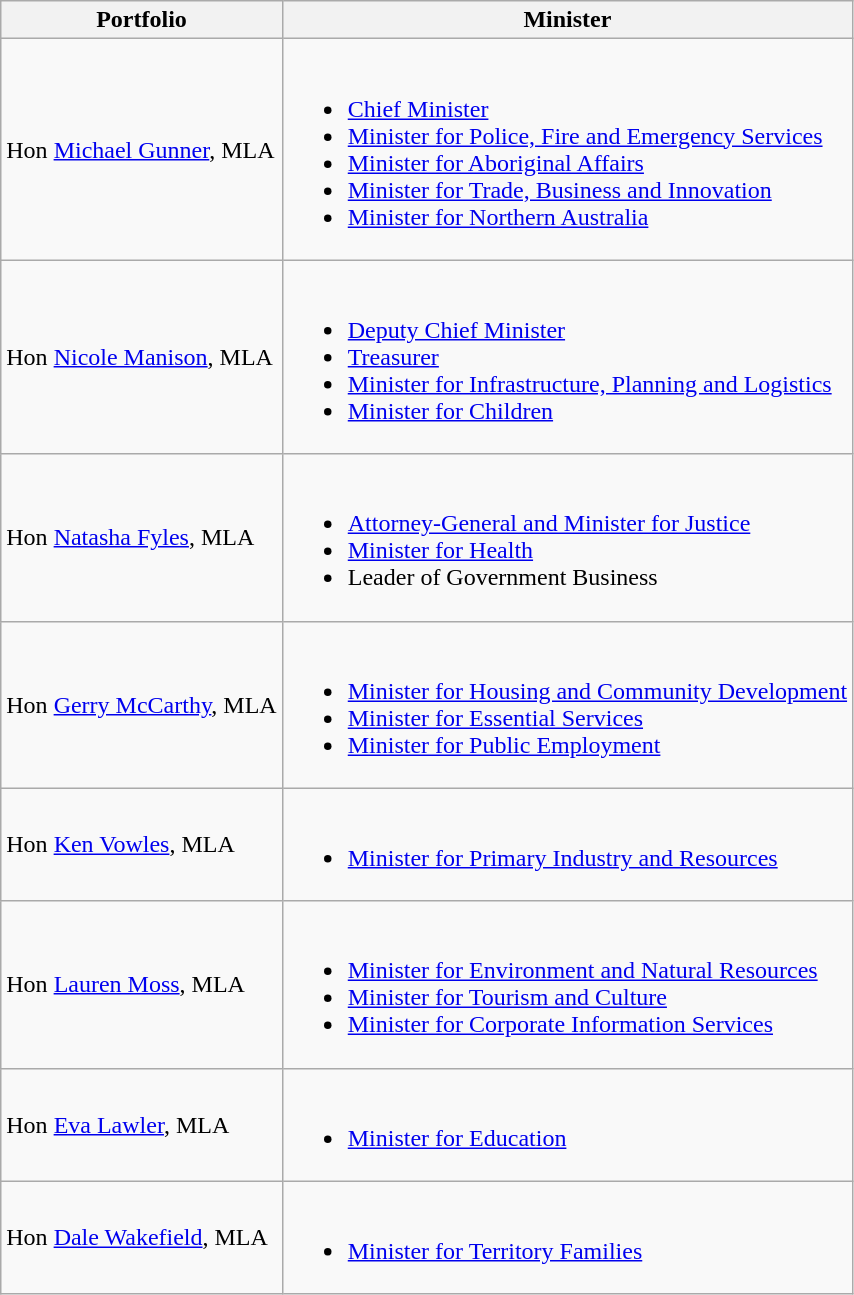<table class=wikitable>
<tr>
<th>Portfolio</th>
<th>Minister</th>
</tr>
<tr>
<td>Hon <a href='#'>Michael Gunner</a>, MLA</td>
<td><br><ul><li><a href='#'>Chief Minister</a></li><li><a href='#'>Minister for Police, Fire and Emergency Services</a></li><li><a href='#'>Minister for Aboriginal Affairs</a></li><li><a href='#'>Minister for Trade, Business and Innovation</a></li><li><a href='#'>Minister for Northern Australia</a></li></ul></td>
</tr>
<tr>
<td>Hon <a href='#'>Nicole Manison</a>, MLA</td>
<td><br><ul><li><a href='#'>Deputy Chief Minister</a></li><li><a href='#'>Treasurer</a></li><li><a href='#'>Minister for Infrastructure, Planning and Logistics</a></li><li><a href='#'>Minister for Children</a></li></ul></td>
</tr>
<tr>
<td>Hon <a href='#'>Natasha Fyles</a>, MLA</td>
<td><br><ul><li><a href='#'>Attorney-General and Minister for Justice</a></li><li><a href='#'>Minister for Health</a></li><li>Leader of Government Business</li></ul></td>
</tr>
<tr>
<td>Hon <a href='#'>Gerry McCarthy</a>, MLA</td>
<td><br><ul><li><a href='#'>Minister for Housing and Community Development</a></li><li><a href='#'>Minister for Essential Services</a></li><li><a href='#'>Minister for Public Employment</a></li></ul></td>
</tr>
<tr>
<td>Hon <a href='#'>Ken Vowles</a>, MLA</td>
<td><br><ul><li><a href='#'>Minister for Primary Industry and Resources</a></li></ul></td>
</tr>
<tr>
<td>Hon <a href='#'>Lauren Moss</a>, MLA</td>
<td><br><ul><li><a href='#'>Minister for Environment and Natural Resources</a></li><li><a href='#'>Minister for Tourism and Culture</a></li><li><a href='#'>Minister for Corporate Information Services</a></li></ul></td>
</tr>
<tr>
<td>Hon <a href='#'>Eva Lawler</a>, MLA</td>
<td><br><ul><li><a href='#'>Minister for Education</a></li></ul></td>
</tr>
<tr>
<td>Hon <a href='#'>Dale Wakefield</a>, MLA</td>
<td><br><ul><li><a href='#'>Minister for Territory Families</a></li></ul></td>
</tr>
</table>
